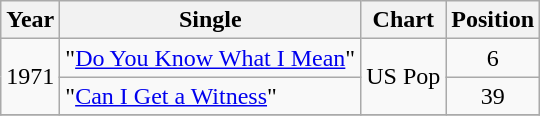<table class="wikitable">
<tr>
<th>Year</th>
<th>Single</th>
<th>Chart</th>
<th>Position</th>
</tr>
<tr>
<td rowspan="2">1971</td>
<td rowspan="1">"<a href='#'>Do You Know What I Mean</a>"</td>
<td rowspan="2">US Pop</td>
<td align="center">6</td>
</tr>
<tr>
<td rowspan="1">"<a href='#'>Can I Get a Witness</a>"</td>
<td align="center">39</td>
</tr>
<tr>
</tr>
</table>
